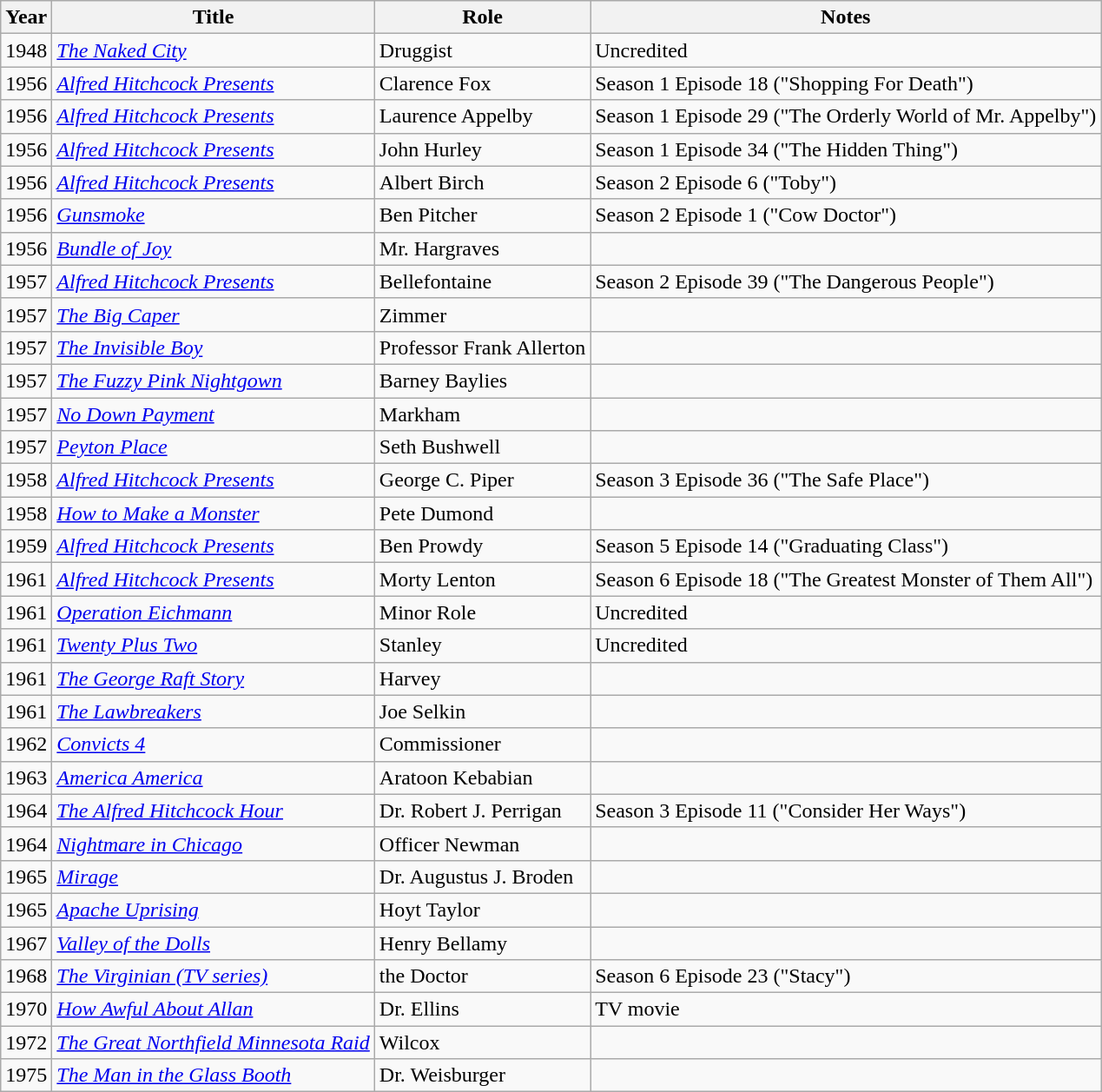<table class="wikitable">
<tr>
<th>Year</th>
<th>Title</th>
<th>Role</th>
<th>Notes</th>
</tr>
<tr>
<td>1948</td>
<td><em><a href='#'>The Naked City</a></em></td>
<td>Druggist</td>
<td>Uncredited</td>
</tr>
<tr>
<td>1956</td>
<td><em><a href='#'>Alfred Hitchcock Presents</a></em></td>
<td>Clarence Fox</td>
<td>Season 1 Episode 18 ("Shopping For Death")</td>
</tr>
<tr>
<td>1956</td>
<td><em><a href='#'>Alfred Hitchcock Presents</a></em></td>
<td>Laurence Appelby</td>
<td>Season 1 Episode 29 ("The Orderly World of Mr. Appelby")</td>
</tr>
<tr>
<td>1956</td>
<td><em><a href='#'>Alfred Hitchcock Presents</a></em></td>
<td>John Hurley</td>
<td>Season 1 Episode 34 ("The Hidden Thing")</td>
</tr>
<tr>
<td>1956</td>
<td><em><a href='#'>Alfred Hitchcock Presents</a></em></td>
<td>Albert Birch</td>
<td>Season 2 Episode 6 ("Toby")</td>
</tr>
<tr>
<td>1956</td>
<td><em><a href='#'>Gunsmoke</a></em></td>
<td>Ben Pitcher</td>
<td>Season 2 Episode 1 ("Cow Doctor")</td>
</tr>
<tr>
<td>1956</td>
<td><em><a href='#'>Bundle of Joy</a></em></td>
<td>Mr. Hargraves</td>
<td></td>
</tr>
<tr>
<td>1957</td>
<td><em><a href='#'>Alfred Hitchcock Presents</a></em></td>
<td>Bellefontaine</td>
<td>Season 2 Episode 39 ("The Dangerous People")</td>
</tr>
<tr>
<td>1957</td>
<td><em><a href='#'>The Big Caper</a></em></td>
<td>Zimmer</td>
<td></td>
</tr>
<tr>
<td>1957</td>
<td><em><a href='#'>The Invisible Boy</a></em></td>
<td>Professor Frank Allerton</td>
<td></td>
</tr>
<tr>
<td>1957</td>
<td><em><a href='#'>The Fuzzy Pink Nightgown</a></em></td>
<td>Barney Baylies</td>
<td></td>
</tr>
<tr>
<td>1957</td>
<td><em><a href='#'>No Down Payment</a></em></td>
<td>Markham</td>
<td></td>
</tr>
<tr>
<td>1957</td>
<td><em><a href='#'>Peyton Place</a></em></td>
<td>Seth Bushwell</td>
<td></td>
</tr>
<tr>
<td>1958</td>
<td><em><a href='#'>Alfred Hitchcock Presents</a></em></td>
<td>George C. Piper</td>
<td>Season 3 Episode 36 ("The Safe Place")</td>
</tr>
<tr>
<td>1958</td>
<td><em><a href='#'>How to Make a Monster</a></em></td>
<td>Pete Dumond</td>
<td></td>
</tr>
<tr>
<td>1959</td>
<td><em><a href='#'>Alfred Hitchcock Presents</a></em></td>
<td>Ben Prowdy</td>
<td>Season 5 Episode 14 ("Graduating Class")</td>
</tr>
<tr>
<td>1961</td>
<td><em><a href='#'>Alfred Hitchcock Presents</a></em></td>
<td>Morty Lenton</td>
<td>Season 6 Episode 18 ("The Greatest Monster of Them All")</td>
</tr>
<tr>
<td>1961</td>
<td><em><a href='#'>Operation Eichmann</a></em></td>
<td>Minor Role</td>
<td>Uncredited</td>
</tr>
<tr>
<td>1961</td>
<td><em><a href='#'>Twenty Plus Two</a></em></td>
<td>Stanley</td>
<td>Uncredited</td>
</tr>
<tr>
<td>1961</td>
<td><em><a href='#'>The George Raft Story</a></em></td>
<td>Harvey</td>
<td></td>
</tr>
<tr>
<td>1961</td>
<td><em><a href='#'>The Lawbreakers</a></em></td>
<td>Joe Selkin</td>
<td></td>
</tr>
<tr>
<td>1962</td>
<td><em><a href='#'>Convicts 4</a></em></td>
<td>Commissioner</td>
<td></td>
</tr>
<tr>
<td>1963</td>
<td><em><a href='#'>America America</a></em></td>
<td>Aratoon Kebabian</td>
<td></td>
</tr>
<tr>
<td>1964</td>
<td><em><a href='#'>The Alfred Hitchcock Hour</a></em></td>
<td>Dr. Robert J. Perrigan</td>
<td>Season 3 Episode 11 ("Consider Her Ways")</td>
</tr>
<tr>
<td>1964</td>
<td><em><a href='#'>Nightmare in Chicago</a></em></td>
<td>Officer Newman</td>
<td></td>
</tr>
<tr>
<td>1965</td>
<td><em><a href='#'>Mirage</a></em></td>
<td>Dr. Augustus J. Broden</td>
<td></td>
</tr>
<tr>
<td>1965</td>
<td><em><a href='#'>Apache Uprising</a></em></td>
<td>Hoyt Taylor</td>
<td></td>
</tr>
<tr>
<td>1967</td>
<td><em><a href='#'>Valley of the Dolls</a></em></td>
<td>Henry Bellamy</td>
<td></td>
</tr>
<tr>
<td>1968</td>
<td><em><a href='#'>The Virginian (TV series)</a></em></td>
<td>the Doctor</td>
<td>Season 6 Episode 23 ("Stacy")</td>
</tr>
<tr>
<td>1970</td>
<td><em><a href='#'>How Awful About Allan</a></em></td>
<td>Dr. Ellins</td>
<td>TV movie</td>
</tr>
<tr>
<td>1972</td>
<td><em><a href='#'>The Great Northfield Minnesota Raid</a></em></td>
<td>Wilcox</td>
<td></td>
</tr>
<tr>
<td>1975</td>
<td><em><a href='#'>The Man in the Glass Booth</a></em></td>
<td>Dr. Weisburger</td>
<td></td>
</tr>
</table>
